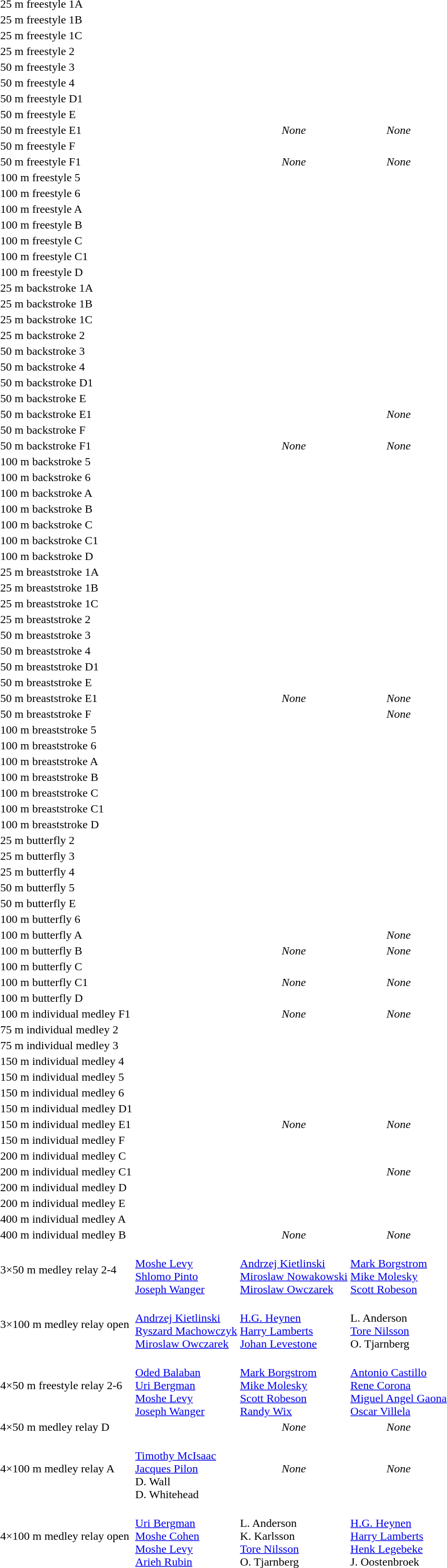<table>
<tr>
<td>25 m freestyle 1A<br></td>
<td></td>
<td></td>
<td></td>
</tr>
<tr>
<td>25 m freestyle 1B<br></td>
<td></td>
<td></td>
<td></td>
</tr>
<tr>
<td>25 m freestyle 1C<br></td>
<td></td>
<td></td>
<td></td>
</tr>
<tr>
<td>25 m freestyle 2<br></td>
<td></td>
<td></td>
<td></td>
</tr>
<tr>
<td>50 m freestyle 3<br></td>
<td></td>
<td></td>
<td></td>
</tr>
<tr>
<td>50 m freestyle 4<br></td>
<td></td>
<td></td>
<td></td>
</tr>
<tr>
<td>50 m freestyle D1<br></td>
<td></td>
<td></td>
<td></td>
</tr>
<tr>
<td>50 m freestyle E<br></td>
<td></td>
<td></td>
<td></td>
</tr>
<tr>
<td>50 m freestyle E1<br></td>
<td></td>
<td align="center"><em>None</em></td>
<td align="center"><em>None</em></td>
</tr>
<tr>
<td>50 m freestyle F<br></td>
<td></td>
<td></td>
<td></td>
</tr>
<tr>
<td>50 m freestyle F1<br></td>
<td></td>
<td align="center"><em>None</em></td>
<td align="center"><em>None</em></td>
</tr>
<tr>
<td>100 m freestyle 5<br></td>
<td></td>
<td></td>
<td></td>
</tr>
<tr>
<td>100 m freestyle 6<br></td>
<td></td>
<td></td>
<td></td>
</tr>
<tr>
<td>100 m freestyle A<br></td>
<td></td>
<td></td>
<td></td>
</tr>
<tr>
<td>100 m freestyle B<br></td>
<td></td>
<td></td>
<td></td>
</tr>
<tr>
<td>100 m freestyle C<br></td>
<td></td>
<td></td>
<td></td>
</tr>
<tr>
<td>100 m freestyle C1<br></td>
<td></td>
<td></td>
<td></td>
</tr>
<tr>
<td>100 m freestyle D<br></td>
<td></td>
<td></td>
<td></td>
</tr>
<tr>
<td>25 m backstroke 1A<br></td>
<td></td>
<td></td>
<td></td>
</tr>
<tr>
<td>25 m backstroke 1B<br></td>
<td></td>
<td></td>
<td></td>
</tr>
<tr>
<td>25 m backstroke 1C<br></td>
<td></td>
<td></td>
<td></td>
</tr>
<tr>
<td>25 m backstroke 2<br></td>
<td></td>
<td></td>
<td></td>
</tr>
<tr>
<td>50 m backstroke 3<br></td>
<td></td>
<td></td>
<td></td>
</tr>
<tr>
<td>50 m backstroke 4<br></td>
<td></td>
<td></td>
<td></td>
</tr>
<tr>
<td>50 m backstroke D1<br></td>
<td></td>
<td></td>
<td></td>
</tr>
<tr>
<td>50 m backstroke E<br></td>
<td></td>
<td></td>
<td></td>
</tr>
<tr>
<td>50 m backstroke E1<br></td>
<td></td>
<td></td>
<td align="center"><em>None</em></td>
</tr>
<tr>
<td>50 m backstroke F<br></td>
<td></td>
<td></td>
<td></td>
</tr>
<tr>
<td>50 m backstroke F1<br></td>
<td></td>
<td align="center"><em>None</em></td>
<td align="center"><em>None</em></td>
</tr>
<tr>
<td>100 m backstroke 5<br></td>
<td></td>
<td></td>
<td></td>
</tr>
<tr>
<td>100 m backstroke 6<br></td>
<td></td>
<td></td>
<td></td>
</tr>
<tr>
<td>100 m backstroke A<br></td>
<td></td>
<td></td>
<td></td>
</tr>
<tr>
<td>100 m backstroke B<br></td>
<td></td>
<td></td>
<td></td>
</tr>
<tr>
<td>100 m backstroke C<br></td>
<td></td>
<td></td>
<td></td>
</tr>
<tr>
<td>100 m backstroke C1<br></td>
<td></td>
<td></td>
<td></td>
</tr>
<tr>
<td>100 m backstroke D<br></td>
<td></td>
<td></td>
<td></td>
</tr>
<tr>
<td>25 m breaststroke 1A<br></td>
<td></td>
<td></td>
<td></td>
</tr>
<tr>
<td>25 m breaststroke 1B<br></td>
<td></td>
<td></td>
<td></td>
</tr>
<tr>
<td>25 m breaststroke 1C<br></td>
<td></td>
<td></td>
<td></td>
</tr>
<tr>
<td>25 m breaststroke 2<br></td>
<td></td>
<td></td>
<td></td>
</tr>
<tr>
<td>50 m breaststroke 3<br></td>
<td></td>
<td></td>
<td></td>
</tr>
<tr>
<td>50 m breaststroke 4<br></td>
<td></td>
<td></td>
<td></td>
</tr>
<tr>
<td>50 m breaststroke D1<br></td>
<td></td>
<td></td>
<td></td>
</tr>
<tr>
<td>50 m breaststroke E<br></td>
<td></td>
<td></td>
<td></td>
</tr>
<tr>
<td>50 m breaststroke E1<br></td>
<td></td>
<td align="center"><em>None</em></td>
<td align="center"><em>None</em></td>
</tr>
<tr>
<td>50 m breaststroke F<br></td>
<td></td>
<td></td>
<td align="center"><em>None</em></td>
</tr>
<tr>
<td>100 m breaststroke 5<br></td>
<td></td>
<td></td>
<td></td>
</tr>
<tr>
<td>100 m breaststroke 6<br></td>
<td></td>
<td></td>
<td></td>
</tr>
<tr>
<td>100 m breaststroke A<br></td>
<td></td>
<td></td>
<td></td>
</tr>
<tr>
<td>100 m breaststroke B<br></td>
<td></td>
<td></td>
<td></td>
</tr>
<tr>
<td>100 m breaststroke C<br></td>
<td></td>
<td></td>
<td></td>
</tr>
<tr>
<td>100 m breaststroke C1<br></td>
<td></td>
<td></td>
<td></td>
</tr>
<tr>
<td>100 m breaststroke D<br></td>
<td></td>
<td></td>
<td></td>
</tr>
<tr>
<td>25 m butterfly 2<br></td>
<td></td>
<td></td>
<td></td>
</tr>
<tr>
<td>25 m butterfly 3<br></td>
<td></td>
<td></td>
<td></td>
</tr>
<tr>
<td>25 m butterfly 4<br></td>
<td></td>
<td></td>
<td></td>
</tr>
<tr>
<td>50 m butterfly 5<br></td>
<td></td>
<td></td>
<td></td>
</tr>
<tr>
<td>50 m butterfly E<br></td>
<td></td>
<td></td>
<td></td>
</tr>
<tr>
<td>100 m butterfly 6<br></td>
<td></td>
<td></td>
<td></td>
</tr>
<tr>
<td>100 m butterfly A<br></td>
<td></td>
<td></td>
<td align="center"><em>None</em></td>
</tr>
<tr>
<td>100 m butterfly B<br></td>
<td></td>
<td align="center"><em>None</em></td>
<td align="center"><em>None</em></td>
</tr>
<tr>
<td>100 m butterfly C<br></td>
<td></td>
<td></td>
<td></td>
</tr>
<tr>
<td>100 m butterfly C1<br></td>
<td></td>
<td align="center"><em>None</em></td>
<td align="center"><em>None</em></td>
</tr>
<tr>
<td>100 m butterfly D<br></td>
<td></td>
<td></td>
<td></td>
</tr>
<tr>
<td>100 m individual medley F1<br></td>
<td></td>
<td align="center"><em>None</em></td>
<td align="center"><em>None</em></td>
</tr>
<tr>
<td>75 m individual medley 2<br></td>
<td></td>
<td></td>
<td></td>
</tr>
<tr>
<td>75 m individual medley 3<br></td>
<td></td>
<td></td>
<td></td>
</tr>
<tr>
<td>150 m individual medley 4<br></td>
<td></td>
<td></td>
<td></td>
</tr>
<tr>
<td>150 m individual medley 5<br></td>
<td></td>
<td></td>
<td></td>
</tr>
<tr>
<td>150 m individual medley 6<br></td>
<td></td>
<td></td>
<td></td>
</tr>
<tr>
<td>150 m individual medley D1<br></td>
<td></td>
<td></td>
<td></td>
</tr>
<tr>
<td>150 m individual medley E1<br></td>
<td></td>
<td align="center"><em>None</em></td>
<td align="center"><em>None</em></td>
</tr>
<tr>
<td>150 m individual medley F<br></td>
<td></td>
<td></td>
<td></td>
</tr>
<tr>
<td>200 m individual medley C<br></td>
<td></td>
<td></td>
<td></td>
</tr>
<tr>
<td>200 m individual medley C1<br></td>
<td></td>
<td></td>
<td align="center"><em>None</em></td>
</tr>
<tr>
<td>200 m individual medley D<br></td>
<td></td>
<td></td>
<td></td>
</tr>
<tr>
<td>200 m individual medley E<br></td>
<td></td>
<td></td>
<td></td>
</tr>
<tr>
<td>400 m individual medley A<br></td>
<td></td>
<td></td>
<td></td>
</tr>
<tr>
<td>400 m individual medley B<br></td>
<td></td>
<td align="center"><em>None</em></td>
<td align="center"><em>None</em></td>
</tr>
<tr>
<td>3×50 m medley relay 2-4<br></td>
<td valign=top> <br> <a href='#'>Moshe Levy</a> <br> <a href='#'>Shlomo Pinto</a> <br> <a href='#'>Joseph Wanger</a></td>
<td valign=top> <br> <a href='#'>Andrzej Kietlinski</a> <br> <a href='#'>Miroslaw Nowakowski</a> <br> <a href='#'>Miroslaw Owczarek</a></td>
<td valign=top> <br> <a href='#'>Mark Borgstrom</a> <br> <a href='#'>Mike Molesky</a> <br> <a href='#'>Scott Robeson</a></td>
</tr>
<tr>
<td>3×100 m medley relay open<br></td>
<td valign=top> <br> <a href='#'>Andrzej Kietlinski</a> <br> <a href='#'>Ryszard Machowczyk</a> <br> <a href='#'>Miroslaw Owczarek</a></td>
<td valign=top> <br> <a href='#'>H.G. Heynen</a> <br> <a href='#'>Harry Lamberts</a> <br> <a href='#'>Johan Levestone</a></td>
<td valign=top> <br> L. Anderson <br> <a href='#'>Tore Nilsson</a> <br> O. Tjarnberg</td>
</tr>
<tr>
<td>4×50 m freestyle relay 2-6<br></td>
<td valign=top> <br> <a href='#'>Oded Balaban</a> <br> <a href='#'>Uri Bergman</a> <br> <a href='#'>Moshe Levy</a> <br> <a href='#'>Joseph Wanger</a></td>
<td valign=top> <br> <a href='#'>Mark Borgstrom</a> <br> <a href='#'>Mike Molesky</a> <br> <a href='#'>Scott Robeson</a> <br> <a href='#'>Randy Wix</a></td>
<td valign=top> <br> <a href='#'>Antonio Castillo</a> <br> <a href='#'>Rene Corona</a> <br> <a href='#'>Miguel Angel Gaona</a> <br> <a href='#'>Oscar Villela</a></td>
</tr>
<tr>
<td>4×50 m medley relay D<br></td>
<td></td>
<td align="center"><em>None</em></td>
<td align="center"><em>None</em></td>
</tr>
<tr>
<td>4×100 m medley relay A<br></td>
<td valign=top> <br> <a href='#'>Timothy McIsaac</a> <br> <a href='#'>Jacques Pilon</a> <br> D. Wall <br> D. Whitehead</td>
<td align="center"><em>None</em></td>
<td align="center"><em>None</em></td>
</tr>
<tr>
<td>4×100 m medley relay open<br></td>
<td valign=top> <br> <a href='#'>Uri Bergman</a> <br> <a href='#'>Moshe Cohen</a> <br> <a href='#'>Moshe Levy</a> <br> <a href='#'>Arieh Rubin</a></td>
<td valign=top> <br> L. Anderson <br> K. Karlsson <br> <a href='#'>Tore Nilsson</a> <br> O. Tjarnberg</td>
<td valign=top> <br> <a href='#'>H.G. Heynen</a> <br> <a href='#'>Harry Lamberts</a> <br> <a href='#'>Henk Legebeke</a> <br> J. Oostenbroek</td>
</tr>
</table>
